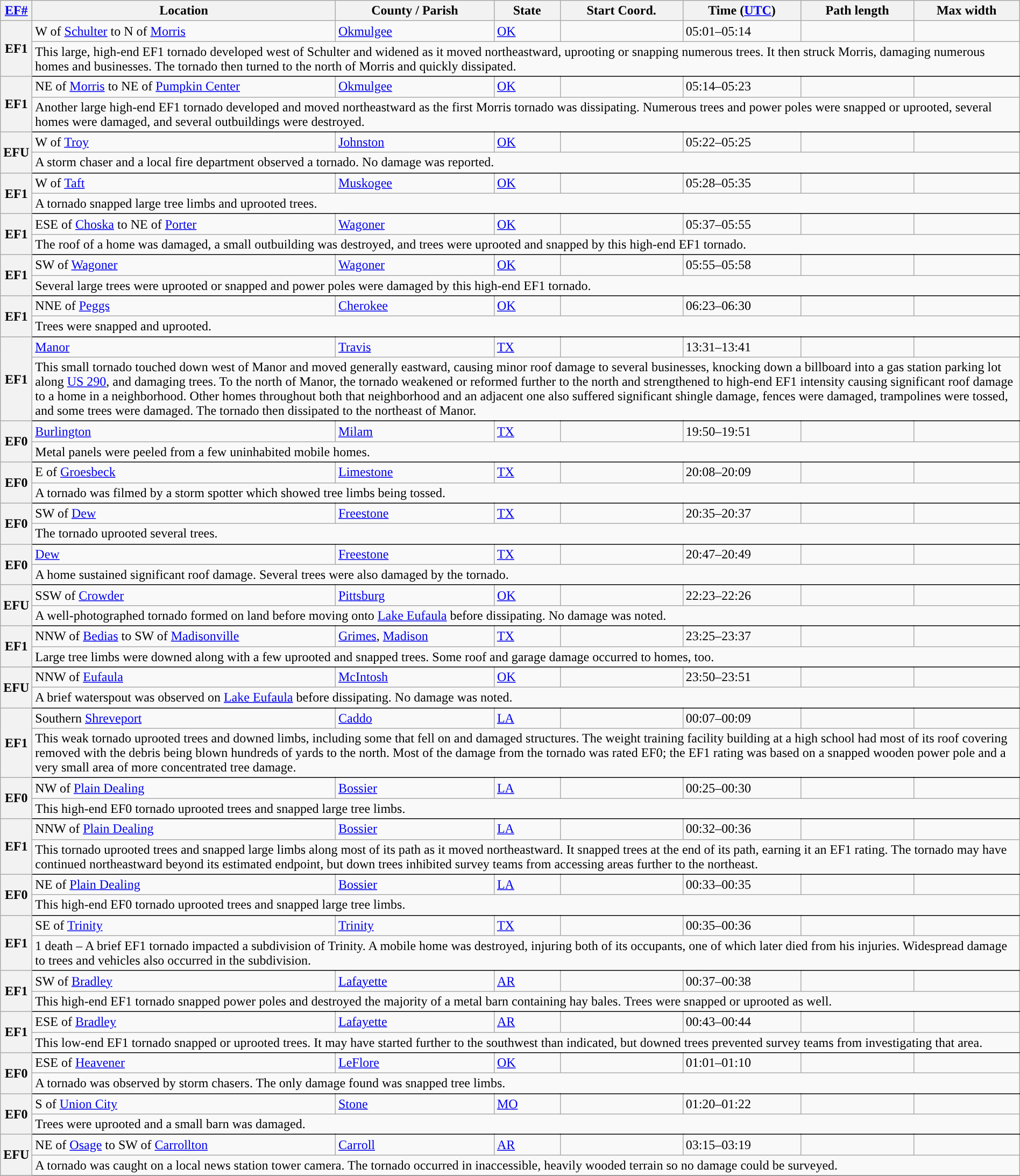<table class="wikitable sortable" style="width:100%;">
<tr>
<th scope="col" width="2%" align="center"><a href='#'>EF#</a></th>
<th scope="col" align="center" class="unsortable">Location</th>
<th scope="col" align="center" class="unsortable">County / Parish</th>
<th scope="col" align="center">State</th>
<th scope="col" align="center">Start Coord.</th>
<th scope="col" align="center">Time (<a href='#'>UTC</a>)</th>
<th scope="col" align="center">Path length</th>
<th scope="col" align="center">Max width</th>
</tr>
<tr>
<th scope="row" rowspan="2" style="background-color:#">EF1</th>
<td>W of <a href='#'>Schulter</a> to N of <a href='#'>Morris</a></td>
<td><a href='#'>Okmulgee</a></td>
<td><a href='#'>OK</a></td>
<td></td>
<td>05:01–05:14</td>
<td></td>
<td></td>
</tr>
<tr class="expand-child">
<td colspan="8" style=" border-bottom: 1px solid black;">This large, high-end EF1 tornado developed west of Schulter and widened as it moved northeastward, uprooting or snapping numerous trees. It then struck Morris, damaging numerous homes and businesses. The tornado then turned to the north of Morris and quickly dissipated.</td>
</tr>
<tr>
<th scope="row" rowspan="2" style="background-color:#">EF1</th>
<td>NE of <a href='#'>Morris</a> to NE of <a href='#'>Pumpkin Center</a></td>
<td><a href='#'>Okmulgee</a></td>
<td><a href='#'>OK</a></td>
<td></td>
<td>05:14–05:23</td>
<td></td>
<td></td>
</tr>
<tr class="expand-child">
<td colspan="8" style=" border-bottom: 1px solid black;">Another large high-end EF1 tornado developed and moved northeastward as the first Morris tornado was dissipating. Numerous trees and power poles were snapped or uprooted, several homes were damaged, and several outbuildings were destroyed.</td>
</tr>
<tr>
<th scope="row" rowspan="2" style="background-color:#">EFU</th>
<td>W of <a href='#'>Troy</a></td>
<td><a href='#'>Johnston</a></td>
<td><a href='#'>OK</a></td>
<td></td>
<td>05:22–05:25</td>
<td></td>
<td></td>
</tr>
<tr class="expand-child">
<td colspan="8" style=" border-bottom: 1px solid black;">A storm chaser and a local fire department observed a tornado. No damage was reported.</td>
</tr>
<tr>
<th scope="row" rowspan="2" style="background-color:#">EF1</th>
<td>W of <a href='#'>Taft</a></td>
<td><a href='#'>Muskogee</a></td>
<td><a href='#'>OK</a></td>
<td></td>
<td>05:28–05:35</td>
<td></td>
<td></td>
</tr>
<tr class="expand-child">
<td colspan="8" style=" border-bottom: 1px solid black;">A tornado snapped large tree limbs and uprooted trees.</td>
</tr>
<tr>
<th scope="row" rowspan="2" style="background-color:#">EF1</th>
<td>ESE of <a href='#'>Choska</a> to NE of <a href='#'>Porter</a></td>
<td><a href='#'>Wagoner</a></td>
<td><a href='#'>OK</a></td>
<td></td>
<td>05:37–05:55</td>
<td></td>
<td></td>
</tr>
<tr class="expand-child">
<td colspan="8" style=" border-bottom: 1px solid black;">The roof of a home was damaged, a small outbuilding was destroyed, and trees were uprooted and snapped by this high-end EF1 tornado.</td>
</tr>
<tr>
<th scope="row" rowspan="2" style="background-color:#">EF1</th>
<td>SW of <a href='#'>Wagoner</a></td>
<td><a href='#'>Wagoner</a></td>
<td><a href='#'>OK</a></td>
<td></td>
<td>05:55–05:58</td>
<td></td>
<td></td>
</tr>
<tr class="expand-child">
<td colspan="8" style=" border-bottom: 1px solid black;">Several large trees were uprooted or snapped and power poles were damaged by this high-end EF1 tornado.</td>
</tr>
<tr>
<th scope="row" rowspan="2" style="background-color:#">EF1</th>
<td>NNE of <a href='#'>Peggs</a></td>
<td><a href='#'>Cherokee</a></td>
<td><a href='#'>OK</a></td>
<td></td>
<td>06:23–06:30</td>
<td></td>
<td></td>
</tr>
<tr class="expand-child">
<td colspan="8" style=" border-bottom: 1px solid black;">Trees were snapped and uprooted.</td>
</tr>
<tr>
<th scope="row" rowspan="2" style="background-color:#">EF1</th>
<td><a href='#'>Manor</a></td>
<td><a href='#'>Travis</a></td>
<td><a href='#'>TX</a></td>
<td></td>
<td>13:31–13:41</td>
<td></td>
<td></td>
</tr>
<tr class="expand-child">
<td colspan="8" style=" border-bottom: 1px solid black;">This small tornado touched down west of Manor and moved generally eastward, causing minor roof damage to several businesses, knocking down a billboard into a gas station parking lot along <a href='#'>US 290</a>, and damaging trees. To the north of Manor, the tornado weakened or reformed further to the north and strengthened to high-end EF1 intensity causing significant roof damage to a home in a neighborhood. Other homes throughout both that neighborhood and an adjacent one also suffered significant shingle damage, fences were damaged, trampolines were tossed, and some trees were damaged. The tornado then dissipated to the northeast of Manor.</td>
</tr>
<tr>
<th scope="row" rowspan="2" style="background-color:#">EF0</th>
<td><a href='#'>Burlington</a></td>
<td><a href='#'>Milam</a></td>
<td><a href='#'>TX</a></td>
<td></td>
<td>19:50–19:51</td>
<td></td>
<td></td>
</tr>
<tr class="expand-child">
<td colspan="8" style=" border-bottom: 1px solid black;">Metal panels were peeled from a few uninhabited mobile homes.</td>
</tr>
<tr>
<th scope="row" rowspan="2" style="background-color:#">EF0</th>
<td>E of <a href='#'>Groesbeck</a></td>
<td><a href='#'>Limestone</a></td>
<td><a href='#'>TX</a></td>
<td></td>
<td>20:08–20:09</td>
<td></td>
<td></td>
</tr>
<tr class="expand-child">
<td colspan="8" style=" border-bottom: 1px solid black;">A tornado was filmed by a storm spotter which showed tree limbs being tossed.</td>
</tr>
<tr>
<th scope="row" rowspan="2" style="background-color:#">EF0</th>
<td>SW of <a href='#'>Dew</a></td>
<td><a href='#'>Freestone</a></td>
<td><a href='#'>TX</a></td>
<td></td>
<td>20:35–20:37</td>
<td></td>
<td></td>
</tr>
<tr class="expand-child">
<td colspan="8" style=" border-bottom: 1px solid black;">The tornado uprooted several trees.</td>
</tr>
<tr>
<th scope="row" rowspan="2" style="background-color:#">EF0</th>
<td><a href='#'>Dew</a></td>
<td><a href='#'>Freestone</a></td>
<td><a href='#'>TX</a></td>
<td></td>
<td>20:47–20:49</td>
<td></td>
<td></td>
</tr>
<tr class="expand-child">
<td colspan="8" style=" border-bottom: 1px solid black;">A home sustained significant roof damage. Several trees were also damaged by the tornado.</td>
</tr>
<tr>
<th scope="row" rowspan="2" style="background-color:#">EFU</th>
<td>SSW of <a href='#'>Crowder</a></td>
<td><a href='#'>Pittsburg</a></td>
<td><a href='#'>OK</a></td>
<td></td>
<td>22:23–22:26</td>
<td></td>
<td></td>
</tr>
<tr class="expand-child">
<td colspan="8" style=" border-bottom: 1px solid black;">A well-photographed tornado formed on land before moving onto <a href='#'>Lake Eufaula</a> before dissipating. No damage was noted.</td>
</tr>
<tr>
<th scope="row" rowspan="2" style="background-color:#">EF1</th>
<td>NNW of <a href='#'>Bedias</a> to SW of <a href='#'>Madisonville</a></td>
<td><a href='#'>Grimes</a>, <a href='#'>Madison</a></td>
<td><a href='#'>TX</a></td>
<td></td>
<td>23:25–23:37</td>
<td></td>
<td></td>
</tr>
<tr class="expand-child">
<td colspan="8" style=" border-bottom: 1px solid black;">Large tree limbs were downed along with a few uprooted and snapped trees. Some roof and garage damage occurred to homes, too.</td>
</tr>
<tr>
<th scope="row" rowspan="2" style="background-color:#">EFU</th>
<td>NNW of <a href='#'>Eufaula</a></td>
<td><a href='#'>McIntosh</a></td>
<td><a href='#'>OK</a></td>
<td></td>
<td>23:50–23:51</td>
<td></td>
<td></td>
</tr>
<tr class="expand-child">
<td colspan="8" style=" border-bottom: 1px solid black;">A brief waterspout was observed on <a href='#'>Lake Eufaula</a> before dissipating. No damage was noted.</td>
</tr>
<tr>
<th scope="row" rowspan="2" style="background-color:#">EF1</th>
<td>Southern <a href='#'>Shreveport</a></td>
<td><a href='#'>Caddo</a></td>
<td><a href='#'>LA</a></td>
<td></td>
<td>00:07–00:09</td>
<td></td>
<td></td>
</tr>
<tr class="expand-child">
<td colspan="8" style=" border-bottom: 1px solid black;">This weak tornado uprooted trees and downed limbs, including some that fell on and damaged structures. The weight training facility building at a high school had most of its roof covering removed with the debris being blown hundreds of yards to the north. Most of the damage from the tornado was rated EF0; the EF1 rating was based on a snapped wooden power pole and a very small area of more concentrated tree damage.</td>
</tr>
<tr>
<th scope="row" rowspan="2" style="background-color:#">EF0</th>
<td>NW of <a href='#'>Plain Dealing</a></td>
<td><a href='#'>Bossier</a></td>
<td><a href='#'>LA</a></td>
<td></td>
<td>00:25–00:30</td>
<td></td>
<td></td>
</tr>
<tr class="expand-child">
<td colspan="8" style=" border-bottom: 1px solid black;">This high-end EF0 tornado uprooted trees and snapped large tree limbs.</td>
</tr>
<tr>
<th scope="row" rowspan="2" style="background-color:#">EF1</th>
<td>NNW of <a href='#'>Plain Dealing</a></td>
<td><a href='#'>Bossier</a></td>
<td><a href='#'>LA</a></td>
<td></td>
<td>00:32–00:36</td>
<td></td>
<td></td>
</tr>
<tr class="expand-child">
<td colspan="8" style=" border-bottom: 1px solid black;">This tornado uprooted trees and snapped large limbs along most of its path as it moved northeastward. It snapped trees at the end of its path, earning it an EF1 rating. The tornado may have continued northeastward beyond its estimated endpoint, but down trees inhibited survey teams from accessing areas further to the northeast.</td>
</tr>
<tr>
<th scope="row" rowspan="2" style="background-color:#">EF0</th>
<td>NE of <a href='#'>Plain Dealing</a></td>
<td><a href='#'>Bossier</a></td>
<td><a href='#'>LA</a></td>
<td></td>
<td>00:33–00:35</td>
<td></td>
<td></td>
</tr>
<tr class="expand-child">
<td colspan="8" style=" border-bottom: 1px solid black;">This high-end EF0 tornado uprooted trees and snapped large tree limbs.</td>
</tr>
<tr>
<th scope="row" rowspan="2" style="background-color:#">EF1</th>
<td>SE of <a href='#'>Trinity</a></td>
<td><a href='#'>Trinity</a></td>
<td><a href='#'>TX</a></td>
<td></td>
<td>00:35–00:36</td>
<td></td>
<td></td>
</tr>
<tr class="expand-child">
<td colspan="8" style=" border-bottom: 1px solid black;">1 death – A brief EF1 tornado impacted a subdivision of Trinity. A mobile home was destroyed, injuring both of its occupants, one of which later died from his injuries. Widespread damage to trees and vehicles also occurred in the subdivision.</td>
</tr>
<tr>
<th scope="row" rowspan="2" style="background-color:#">EF1</th>
<td>SW of <a href='#'>Bradley</a></td>
<td><a href='#'>Lafayette</a></td>
<td><a href='#'>AR</a></td>
<td></td>
<td>00:37–00:38</td>
<td></td>
<td></td>
</tr>
<tr class="expand-child">
<td colspan="8" style=" border-bottom: 1px solid black;">This high-end EF1 tornado snapped power poles and destroyed the majority of a metal barn containing hay bales. Trees were snapped or uprooted as well.</td>
</tr>
<tr>
<th scope="row" rowspan="2" style="background-color:#">EF1</th>
<td>ESE of <a href='#'>Bradley</a></td>
<td><a href='#'>Lafayette</a></td>
<td><a href='#'>AR</a></td>
<td></td>
<td>00:43–00:44</td>
<td></td>
<td></td>
</tr>
<tr class="expand-child">
<td colspan="8" style=" border-bottom: 1px solid black;">This low-end EF1 tornado snapped or uprooted trees. It may have started further to the southwest than indicated, but downed trees prevented survey teams from investigating that area.</td>
</tr>
<tr>
<th scope="row" rowspan="2" style="background-color:#">EF0</th>
<td>ESE of <a href='#'>Heavener</a></td>
<td><a href='#'>LeFlore</a></td>
<td><a href='#'>OK</a></td>
<td></td>
<td>01:01–01:10</td>
<td></td>
<td></td>
</tr>
<tr class="expand-child">
<td colspan="8" style=" border-bottom: 1px solid black;">A tornado was observed by storm chasers. The only damage found was snapped tree limbs.</td>
</tr>
<tr>
<th scope="row" rowspan="2" style="background-color:#">EF0</th>
<td>S of <a href='#'>Union City</a></td>
<td><a href='#'>Stone</a></td>
<td><a href='#'>MO</a></td>
<td></td>
<td>01:20–01:22</td>
<td></td>
<td></td>
</tr>
<tr class="expand-child">
<td colspan="8" style=" border-bottom: 1px solid black;">Trees were uprooted and a small barn was damaged.</td>
</tr>
<tr>
<th scope="row" rowspan="2" style="background-color:#">EFU</th>
<td>NE of <a href='#'>Osage</a> to SW of <a href='#'>Carrollton</a></td>
<td><a href='#'>Carroll</a></td>
<td><a href='#'>AR</a></td>
<td></td>
<td>03:15–03:19</td>
<td></td>
<td></td>
</tr>
<tr class="expand-child">
<td colspan="8" style=" border-bottom: 1px solid black;">A tornado was caught on a local news station tower camera. The tornado occurred in inaccessible, heavily wooded terrain so no damage could be surveyed.</td>
</tr>
<tr>
</tr>
</table>
